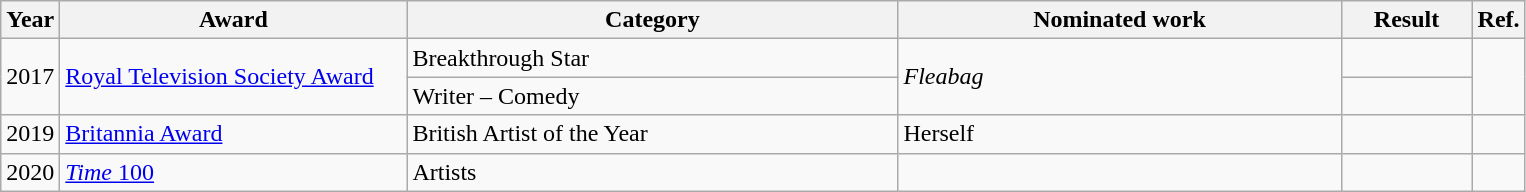<table class=wikitable>
<tr>
<th scope="col" style="width:2em;">Year</th>
<th scope="col" style="width:14em;">Award</th>
<th scope="col" style="width:20em;">Category</th>
<th scope="col" style="width:18em;">Nominated work</th>
<th scope="col" style="width:5em;">Result</th>
<th>Ref.</th>
</tr>
<tr>
<td rowspan="2">2017</td>
<td rowspan="2"><a href='#'>Royal Television Society Award</a></td>
<td>Breakthrough Star</td>
<td rowspan=2><em>Fleabag</em></td>
<td></td>
<td rowspan="2"></td>
</tr>
<tr>
<td>Writer – Comedy</td>
<td></td>
</tr>
<tr>
<td>2019</td>
<td><a href='#'>Britannia Award</a></td>
<td>British Artist of the Year</td>
<td>Herself</td>
<td></td>
<td></td>
</tr>
<tr>
<td>2020</td>
<td><a href='#'><em>Time</em> 100</a></td>
<td>Artists</td>
<td></td>
<td></td>
<td></td>
</tr>
</table>
